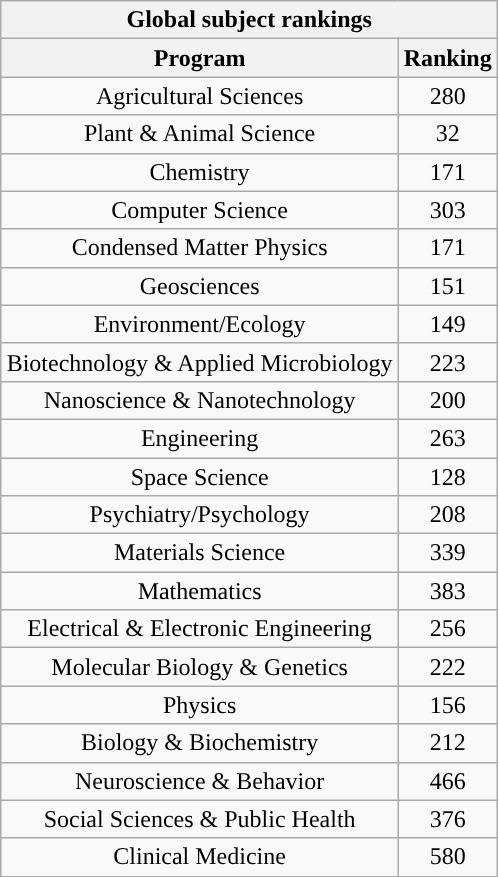<table class="wikitable sortable collapsible collapsed" style="float:right; text-align:center">
<tr>
<th colspan=4>Global subject rankings</th>
</tr>
<tr>
<th>Program</th>
<th>Ranking</th>
</tr>
<tr>
<td>Agricultural Sciences</td>
<td>280</td>
</tr>
<tr>
<td>Plant & Animal Science</td>
<td>32</td>
</tr>
<tr>
<td>Chemistry</td>
<td>171</td>
</tr>
<tr>
<td>Computer Science</td>
<td>303</td>
</tr>
<tr>
<td>Condensed Matter Physics</td>
<td>171</td>
</tr>
<tr>
<td>Geosciences</td>
<td>151</td>
</tr>
<tr>
<td>Environment/Ecology</td>
<td>149</td>
</tr>
<tr>
<td>Biotechnology & Applied Microbiology</td>
<td>223</td>
</tr>
<tr>
<td>Nanoscience & Nanotechnology</td>
<td>200</td>
</tr>
<tr>
<td>Engineering</td>
<td>263</td>
</tr>
<tr>
<td>Space Science</td>
<td>128</td>
</tr>
<tr>
<td>Psychiatry/Psychology</td>
<td>208</td>
</tr>
<tr>
<td>Materials Science</td>
<td>339</td>
</tr>
<tr>
<td>Mathematics</td>
<td>383</td>
</tr>
<tr>
<td>Electrical & Electronic Engineering</td>
<td>256</td>
</tr>
<tr>
<td>Molecular Biology & Genetics</td>
<td>222</td>
</tr>
<tr>
<td>Physics</td>
<td>156</td>
</tr>
<tr>
<td>Biology & Biochemistry</td>
<td>212</td>
</tr>
<tr>
<td>Neuroscience & Behavior</td>
<td>466</td>
</tr>
<tr>
<td>Social Sciences & Public Health</td>
<td>376</td>
</tr>
<tr>
<td>Clinical Medicine</td>
<td>580</td>
</tr>
</table>
